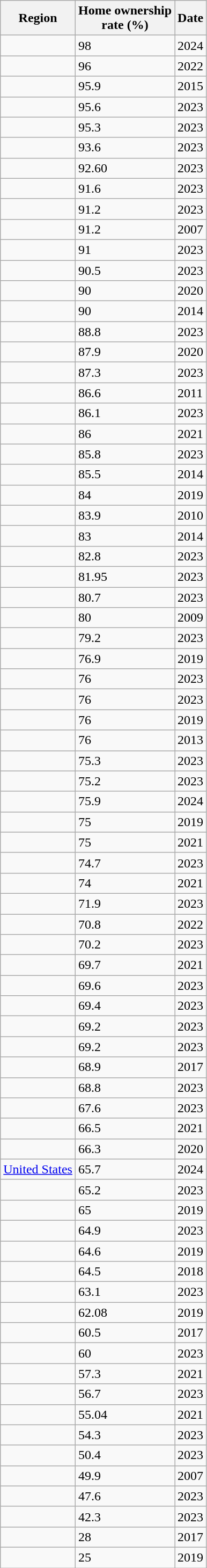<table class="wikitable sortable static-row-numbers static-row-header-hash">
<tr>
<th>Region</th>
<th>Home ownership <br>rate (%)</th>
<th>Date</th>
</tr>
<tr>
<td></td>
<td>98</td>
<td>2024</td>
</tr>
<tr>
<td></td>
<td>96</td>
<td>2022</td>
</tr>
<tr>
<td></td>
<td>95.9</td>
<td>2015</td>
</tr>
<tr>
<td></td>
<td>95.6</td>
<td>2023</td>
</tr>
<tr>
<td></td>
<td>95.3</td>
<td>2023</td>
</tr>
<tr>
<td></td>
<td>93.6</td>
<td>2023</td>
</tr>
<tr>
<td></td>
<td>92.60</td>
<td>2023</td>
</tr>
<tr>
<td></td>
<td>91.6</td>
<td>2023</td>
</tr>
<tr>
<td></td>
<td>91.2</td>
<td>2023</td>
</tr>
<tr>
<td><br></td>
<td>91.2</td>
<td>2007</td>
</tr>
<tr>
<td></td>
<td>91</td>
<td>2023</td>
</tr>
<tr>
<td></td>
<td>90.5</td>
<td>2023</td>
</tr>
<tr>
<td></td>
<td>90</td>
<td>2020</td>
</tr>
<tr>
<td></td>
<td>90</td>
<td>2014</td>
</tr>
<tr>
<td></td>
<td>88.8</td>
<td>2023</td>
</tr>
<tr>
<td></td>
<td>87.9</td>
<td>2020</td>
</tr>
<tr>
<td></td>
<td>87.3</td>
<td>2023</td>
</tr>
<tr>
<td></td>
<td>86.6</td>
<td>2011</td>
</tr>
<tr>
<td></td>
<td>86.1</td>
<td>2023</td>
</tr>
<tr>
<td></td>
<td>86</td>
<td>2021</td>
</tr>
<tr>
<td></td>
<td>85.8</td>
<td>2023</td>
</tr>
<tr>
<td></td>
<td>85.5</td>
<td>2014</td>
</tr>
<tr>
<td></td>
<td>84</td>
<td>2019</td>
</tr>
<tr>
<td></td>
<td>83.9</td>
<td>2010</td>
</tr>
<tr>
<td></td>
<td>83</td>
<td>2014</td>
</tr>
<tr>
<td></td>
<td>82.8</td>
<td>2023</td>
</tr>
<tr>
<td></td>
<td>81.95</td>
<td>2023</td>
</tr>
<tr>
<td></td>
<td>80.7</td>
<td>2023</td>
</tr>
<tr>
<td></td>
<td>80</td>
<td>2009</td>
</tr>
<tr>
<td></td>
<td>79.2</td>
<td>2023</td>
</tr>
<tr>
<td> </td>
<td>76.9</td>
<td>2019</td>
</tr>
<tr>
<td></td>
<td>76</td>
<td>2023</td>
</tr>
<tr>
<td></td>
<td>76</td>
<td>2023</td>
</tr>
<tr>
<td></td>
<td>76</td>
<td>2019</td>
</tr>
<tr>
<td></td>
<td>76</td>
<td>2013</td>
</tr>
<tr>
<td></td>
<td>75.3</td>
<td>2023</td>
</tr>
<tr>
<td></td>
<td>75.2</td>
<td>2023</td>
</tr>
<tr>
<td></td>
<td>75.9</td>
<td>2024</td>
</tr>
<tr>
<td></td>
<td>75</td>
<td>2019</td>
</tr>
<tr>
<td></td>
<td>75</td>
<td>2021</td>
</tr>
<tr>
<td></td>
<td>74.7</td>
<td>2023</td>
</tr>
<tr>
<td></td>
<td>74</td>
<td>2021</td>
</tr>
<tr>
<td></td>
<td>71.9</td>
<td>2023</td>
</tr>
<tr>
<td></td>
<td>70.8</td>
<td>2022</td>
</tr>
<tr>
<td></td>
<td>70.2</td>
<td>2023</td>
</tr>
<tr>
<td></td>
<td>69.7</td>
<td>2021</td>
</tr>
<tr>
<td></td>
<td>69.6</td>
<td>2023</td>
</tr>
<tr>
<td></td>
<td>69.4</td>
<td>2023</td>
</tr>
<tr>
<td></td>
<td>69.2</td>
<td>2023</td>
</tr>
<tr>
<td></td>
<td>69.2</td>
<td>2023</td>
</tr>
<tr>
<td></td>
<td>68.9</td>
<td>2017</td>
</tr>
<tr>
<td></td>
<td>68.8</td>
<td>2023</td>
</tr>
<tr>
<td></td>
<td>67.6</td>
<td>2023</td>
</tr>
<tr>
<td></td>
<td>66.5</td>
<td>2021</td>
</tr>
<tr>
<td></td>
<td>66.3</td>
<td>2020</td>
</tr>
<tr>
<td> <a href='#'>United States</a></td>
<td>65.7</td>
<td>2024</td>
</tr>
<tr>
<td></td>
<td>65.2</td>
<td>2023</td>
</tr>
<tr>
<td></td>
<td>65</td>
<td>2019</td>
</tr>
<tr>
<td></td>
<td>64.9</td>
<td>2023</td>
</tr>
<tr>
<td></td>
<td>64.6</td>
<td>2019</td>
</tr>
<tr>
<td></td>
<td>64.5</td>
<td>2018</td>
</tr>
<tr>
<td></td>
<td>63.1</td>
<td>2023</td>
</tr>
<tr>
<td></td>
<td>62.08</td>
<td>2019</td>
</tr>
<tr>
<td></td>
<td>60.5</td>
<td>2017</td>
</tr>
<tr>
<td></td>
<td>60</td>
<td>2023</td>
</tr>
<tr>
<td></td>
<td>57.3</td>
<td>2021</td>
</tr>
<tr>
<td></td>
<td>56.7</td>
<td>2023</td>
</tr>
<tr>
<td></td>
<td>55.04</td>
<td>2021</td>
</tr>
<tr>
<td></td>
<td>54.3</td>
<td>2023</td>
</tr>
<tr>
<td></td>
<td>50.4</td>
<td>2023</td>
</tr>
<tr>
<td></td>
<td>49.9</td>
<td>2007</td>
</tr>
<tr>
<td></td>
<td>47.6</td>
<td>2023</td>
</tr>
<tr>
<td></td>
<td>42.3</td>
<td>2023</td>
</tr>
<tr>
<td></td>
<td>28</td>
<td>2017</td>
</tr>
<tr>
<td></td>
<td>25</td>
<td>2019</td>
</tr>
</table>
